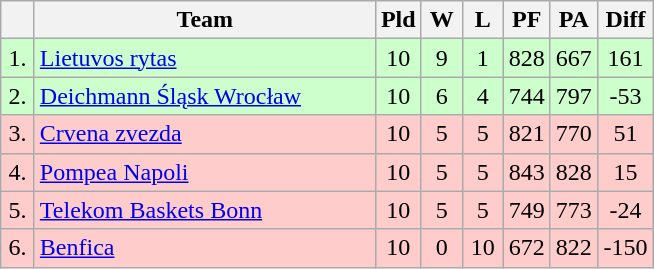<table class=wikitable style="text-align:center">
<tr>
<th width=15></th>
<th width=220>Team</th>
<th width=20>Pld</th>
<th width=20>W</th>
<th width=20>L</th>
<th width=20>PF</th>
<th width=20>PA</th>
<th width=30>Diff</th>
</tr>
<tr style="background: #ccffcc;">
<td>1.</td>
<td align=left> <a href='#'>Lietuvos rytas</a></td>
<td>10</td>
<td>9</td>
<td>1</td>
<td>828</td>
<td>667</td>
<td>161</td>
</tr>
<tr style="background: #ccffcc;">
<td>2.</td>
<td align=left> <a href='#'>Deichmann Śląsk Wrocław</a></td>
<td>10</td>
<td>6</td>
<td>4</td>
<td>744</td>
<td>797</td>
<td>-53</td>
</tr>
<tr style="background: #ffcccc;">
<td>3.</td>
<td align=left> <a href='#'>Crvena zvezda</a></td>
<td>10</td>
<td>5</td>
<td>5</td>
<td>821</td>
<td>770</td>
<td>51</td>
</tr>
<tr style="background: #ffcccc;">
<td>4.</td>
<td align=left> <a href='#'>Pompea Napoli</a></td>
<td>10</td>
<td>5</td>
<td>5</td>
<td>843</td>
<td>828</td>
<td>15</td>
</tr>
<tr style="background: #ffcccc;">
<td>5.</td>
<td align=left> <a href='#'>Telekom Baskets Bonn</a></td>
<td>10</td>
<td>5</td>
<td>5</td>
<td>749</td>
<td>773</td>
<td>-24</td>
</tr>
<tr style="background: #ffcccc;">
<td>6.</td>
<td align=left> <a href='#'>Benfica</a></td>
<td>10</td>
<td>0</td>
<td>10</td>
<td>672</td>
<td>822</td>
<td>-150</td>
</tr>
</table>
